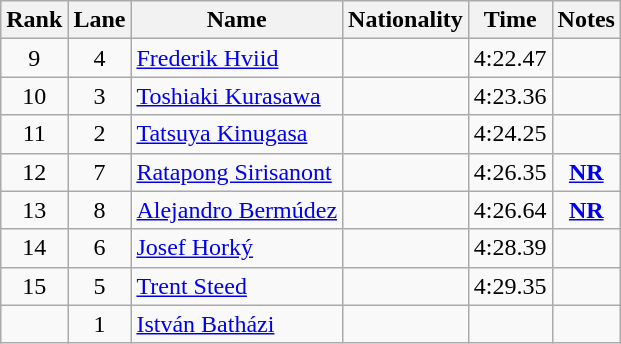<table class="wikitable sortable" style="text-align:center">
<tr>
<th>Rank</th>
<th>Lane</th>
<th>Name</th>
<th>Nationality</th>
<th>Time</th>
<th>Notes</th>
</tr>
<tr>
<td>9</td>
<td>4</td>
<td align=left><a href='#'>Frederik Hviid</a></td>
<td align=left></td>
<td>4:22.47</td>
<td></td>
</tr>
<tr>
<td>10</td>
<td>3</td>
<td align=left><a href='#'>Toshiaki Kurasawa</a></td>
<td align=left></td>
<td>4:23.36</td>
<td></td>
</tr>
<tr>
<td>11</td>
<td>2</td>
<td align=left><a href='#'>Tatsuya Kinugasa</a></td>
<td align=left></td>
<td>4:24.25</td>
<td></td>
</tr>
<tr>
<td>12</td>
<td>7</td>
<td align=left><a href='#'>Ratapong Sirisanont</a></td>
<td align=left></td>
<td>4:26.35</td>
<td><strong><a href='#'>NR</a></strong></td>
</tr>
<tr>
<td>13</td>
<td>8</td>
<td align=left><a href='#'>Alejandro Bermúdez</a></td>
<td align=left></td>
<td>4:26.64</td>
<td><strong><a href='#'>NR</a></strong></td>
</tr>
<tr>
<td>14</td>
<td>6</td>
<td align=left><a href='#'>Josef Horký</a></td>
<td align=left></td>
<td>4:28.39</td>
<td></td>
</tr>
<tr>
<td>15</td>
<td>5</td>
<td align=left><a href='#'>Trent Steed</a></td>
<td align=left></td>
<td>4:29.35</td>
<td></td>
</tr>
<tr>
<td></td>
<td>1</td>
<td align=left><a href='#'>István Batházi</a></td>
<td align=left></td>
<td></td>
<td></td>
</tr>
</table>
